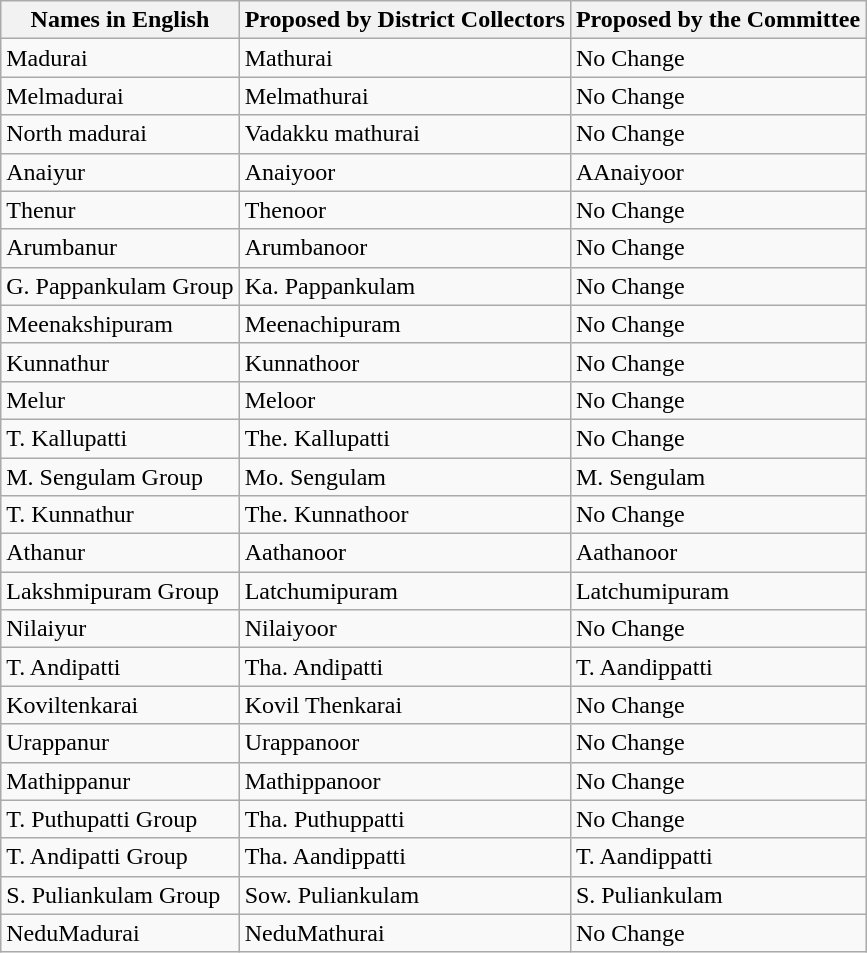<table class="wikitable">
<tr>
<th>Names in English</th>
<th>Proposed by District Collectors</th>
<th>Proposed by the Committee</th>
</tr>
<tr>
<td>Madurai</td>
<td>Mathurai</td>
<td>No Change</td>
</tr>
<tr>
<td>Melmadurai</td>
<td>Melmathurai</td>
<td>No Change</td>
</tr>
<tr>
<td>North  madurai</td>
<td>Vadakku mathurai</td>
<td>No Change</td>
</tr>
<tr>
<td>Anaiyur</td>
<td>Anaiyoor</td>
<td>AAnaiyoor</td>
</tr>
<tr>
<td>Thenur</td>
<td>Thenoor</td>
<td>No Change</td>
</tr>
<tr>
<td>Arumbanur</td>
<td>Arumbanoor</td>
<td>No Change</td>
</tr>
<tr>
<td>G.  Pappankulam Group</td>
<td>Ka. Pappankulam</td>
<td>No Change</td>
</tr>
<tr>
<td>Meenakshipuram</td>
<td>Meenachipuram</td>
<td>No Change</td>
</tr>
<tr>
<td>Kunnathur</td>
<td>Kunnathoor</td>
<td>No Change</td>
</tr>
<tr>
<td>Melur</td>
<td>Meloor</td>
<td>No Change</td>
</tr>
<tr>
<td>T.  Kallupatti</td>
<td>The. Kallupatti</td>
<td>No Change</td>
</tr>
<tr>
<td>M.  Sengulam Group</td>
<td>Mo. Sengulam</td>
<td>M. Sengulam</td>
</tr>
<tr>
<td>T.  Kunnathur</td>
<td>The. Kunnathoor</td>
<td>No Change</td>
</tr>
<tr>
<td>Athanur</td>
<td>Aathanoor</td>
<td>Aathanoor</td>
</tr>
<tr>
<td>Lakshmipuram  Group</td>
<td>Latchumipuram</td>
<td>Latchumipuram</td>
</tr>
<tr>
<td>Nilaiyur</td>
<td>Nilaiyoor</td>
<td>No Change</td>
</tr>
<tr>
<td>T. Andipatti</td>
<td>Tha. Andipatti</td>
<td>T. Aandippatti</td>
</tr>
<tr>
<td>Koviltenkarai</td>
<td>Kovil Thenkarai</td>
<td>No Change</td>
</tr>
<tr>
<td>Urappanur</td>
<td>Urappanoor</td>
<td>No Change</td>
</tr>
<tr>
<td>Mathippanur</td>
<td>Mathippanoor</td>
<td>No Change</td>
</tr>
<tr>
<td>T. Puthupatti Group</td>
<td>Tha. Puthuppatti</td>
<td>No Change</td>
</tr>
<tr>
<td>T. Andipatti Group</td>
<td>Tha. Aandippatti</td>
<td>T. Aandippatti</td>
</tr>
<tr>
<td>S. Puliankulam  Group</td>
<td>Sow. Puliankulam</td>
<td>S. Puliankulam</td>
</tr>
<tr>
<td>NeduMadurai</td>
<td>NeduMathurai</td>
<td>No Change</td>
</tr>
</table>
